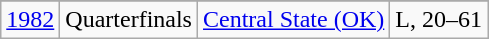<table class="wikitable">
<tr>
</tr>
<tr align="center">
<td><a href='#'>1982</a></td>
<td>Quarterfinals</td>
<td><a href='#'>Central State (OK)</a></td>
<td>L, 20–61</td>
</tr>
</table>
